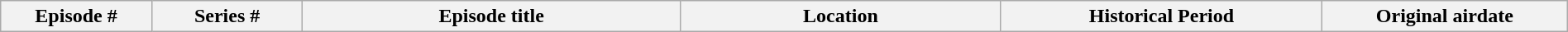<table class="wikitable plainrowheaders" style="width:100%; margin:auto;">
<tr>
<th width="8%">Episode #</th>
<th width="8%">Series #</th>
<th width="20%">Episode title</th>
<th width="17%">Location</th>
<th width="17%">Historical Period</th>
<th width="13%">Original airdate<br></th>
</tr>
</table>
